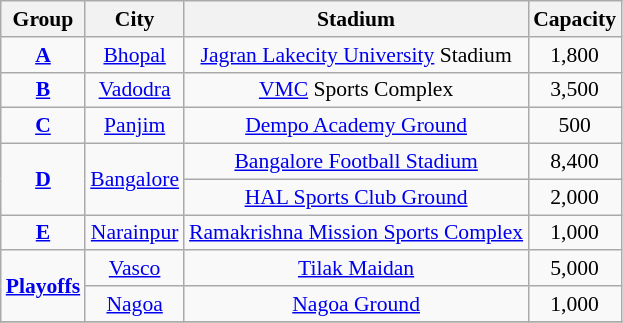<table class="wikitable sortable" style="text-align: center; font-size:90%">
<tr>
<th>Group</th>
<th class="unsortable">City</th>
<th>Stadium</th>
<th>Capacity</th>
</tr>
<tr>
<td><a href='#'><strong>A</strong></a></td>
<td><a href='#'>Bhopal</a></td>
<td><a href='#'>Jagran Lakecity University</a> Stadium</td>
<td>1,800</td>
</tr>
<tr>
<td><a href='#'><strong>B</strong></a></td>
<td><a href='#'>Vadodra</a></td>
<td><a href='#'>VMC</a> Sports Complex</td>
<td>3,500</td>
</tr>
<tr>
<td><a href='#'><strong>C</strong></a></td>
<td><a href='#'>Panjim</a></td>
<td><a href='#'>Dempo Academy Ground</a></td>
<td>500</td>
</tr>
<tr>
<td rowspan="2"><a href='#'><strong>D</strong></a></td>
<td rowspan="2"><a href='#'>Bangalore</a></td>
<td><a href='#'>Bangalore Football Stadium</a></td>
<td>8,400</td>
</tr>
<tr>
<td><a href='#'>HAL Sports Club Ground</a></td>
<td>2,000</td>
</tr>
<tr>
<td><a href='#'><strong>E</strong></a></td>
<td><a href='#'>Narainpur</a></td>
<td><a href='#'>Ramakrishna Mission Sports Complex</a></td>
<td>1,000</td>
</tr>
<tr>
<td rowspan=2><a href='#'><strong>Playoffs</strong></a></td>
<td><a href='#'>Vasco</a></td>
<td><a href='#'>Tilak Maidan</a></td>
<td>5,000</td>
</tr>
<tr>
<td><a href='#'>Nagoa</a></td>
<td><a href='#'>Nagoa Ground</a></td>
<td>1,000</td>
</tr>
<tr>
</tr>
</table>
